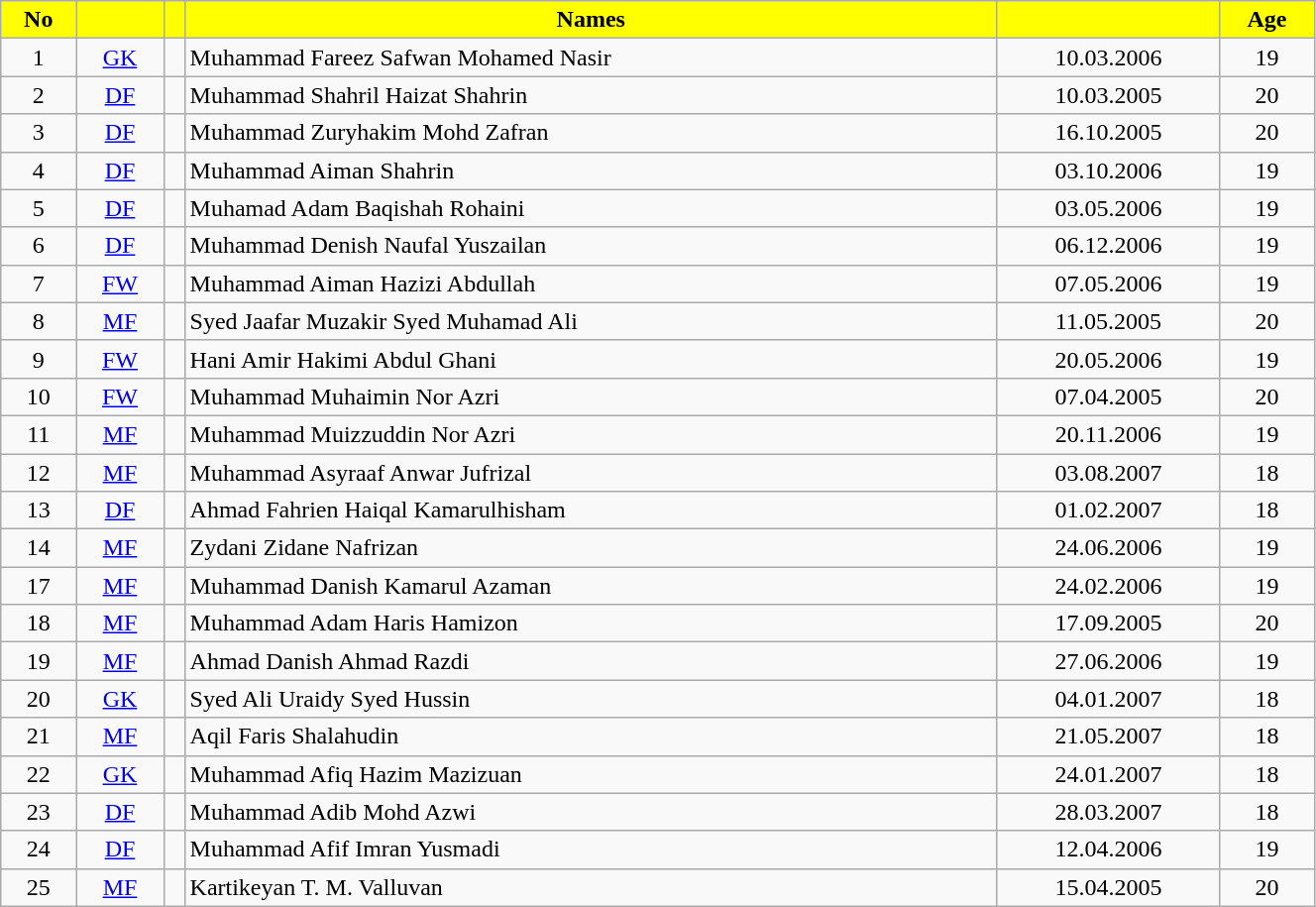<table class="wikitable" style="text-align:center; width:70%">
<tr>
<th style="background:yellow ">No</th>
<th style="background:yellow "></th>
<th style="background:yellow "></th>
<th style="background:yellow ">Names</th>
<th style="background:yellow "></th>
<th style="background:yellow ">Age</th>
</tr>
<tr>
<td>1</td>
<td><a href='#'>GK</a></td>
<td></td>
<td align="left">Muhammad Fareez Safwan Mohamed Nasir</td>
<td>10.03.2006</td>
<td>19</td>
</tr>
<tr>
<td>2</td>
<td><a href='#'>DF</a></td>
<td></td>
<td align="left">Muhammad Shahril Haizat Shahrin</td>
<td>10.03.2005</td>
<td>20</td>
</tr>
<tr>
<td>3</td>
<td><a href='#'>DF</a></td>
<td></td>
<td align="left">Muhammad Zuryhakim Mohd Zafran</td>
<td>16.10.2005</td>
<td>20</td>
</tr>
<tr>
<td>4</td>
<td><a href='#'>DF</a></td>
<td></td>
<td align="left">Muhammad Aiman Shahrin</td>
<td>03.10.2006</td>
<td>19</td>
</tr>
<tr>
<td>5</td>
<td><a href='#'>DF</a></td>
<td></td>
<td align="left">Muhamad Adam Baqishah Rohaini</td>
<td>03.05.2006</td>
<td>19</td>
</tr>
<tr>
<td>6</td>
<td><a href='#'>DF</a></td>
<td></td>
<td align="left">Muhammad Denish Naufal Yuszailan</td>
<td>06.12.2006</td>
<td>19</td>
</tr>
<tr>
<td>7</td>
<td><a href='#'>FW</a></td>
<td></td>
<td align="left">Muhammad Aiman Hazizi Abdullah</td>
<td>07.05.2006</td>
<td>19</td>
</tr>
<tr>
<td>8</td>
<td><a href='#'>MF</a></td>
<td></td>
<td align="left">Syed Jaafar Muzakir Syed Muhamad Ali</td>
<td>11.05.2005</td>
<td>20</td>
</tr>
<tr>
<td>9</td>
<td><a href='#'>FW</a></td>
<td></td>
<td align="left">Hani Amir Hakimi Abdul Ghani</td>
<td>20.05.2006</td>
<td>19</td>
</tr>
<tr>
<td>10</td>
<td><a href='#'>FW</a></td>
<td></td>
<td align="left">Muhammad Muhaimin Nor Azri</td>
<td>07.04.2005</td>
<td>20</td>
</tr>
<tr>
<td>11</td>
<td><a href='#'>MF</a></td>
<td></td>
<td align="left">Muhammad Muizzuddin Nor Azri</td>
<td>20.11.2006</td>
<td>19</td>
</tr>
<tr>
<td>12</td>
<td><a href='#'>MF</a></td>
<td></td>
<td align="left">Muhammad Asyraaf Anwar Jufrizal</td>
<td>03.08.2007</td>
<td>18</td>
</tr>
<tr>
<td>13</td>
<td><a href='#'>DF</a></td>
<td></td>
<td align="left">Ahmad Fahrien Haiqal Kamarulhisham</td>
<td>01.02.2007</td>
<td>18</td>
</tr>
<tr>
<td>14</td>
<td><a href='#'>MF</a></td>
<td></td>
<td align="left">Zydani Zidane Nafrizan</td>
<td>24.06.2006</td>
<td>19</td>
</tr>
<tr>
<td>17</td>
<td><a href='#'>MF</a></td>
<td></td>
<td align="left">Muhammad Danish Kamarul Azaman</td>
<td>24.02.2006</td>
<td>19</td>
</tr>
<tr>
<td>18</td>
<td><a href='#'>MF</a></td>
<td></td>
<td align="left">Muhammad Adam Haris Hamizon</td>
<td>17.09.2005</td>
<td>20</td>
</tr>
<tr>
<td>19</td>
<td><a href='#'>MF</a></td>
<td></td>
<td align="left">Ahmad Danish Ahmad Razdi</td>
<td>27.06.2006</td>
<td>19</td>
</tr>
<tr>
<td>20</td>
<td><a href='#'>GK</a></td>
<td></td>
<td align="left">Syed Ali Uraidy Syed Hussin</td>
<td>04.01.2007</td>
<td>18</td>
</tr>
<tr>
<td>21</td>
<td><a href='#'>MF</a></td>
<td></td>
<td align="left">Aqil Faris Shalahudin</td>
<td>21.05.2007</td>
<td>18</td>
</tr>
<tr>
<td>22</td>
<td><a href='#'>GK</a></td>
<td></td>
<td align="left">Muhammad Afiq Hazim Mazizuan</td>
<td>24.01.2007</td>
<td>18</td>
</tr>
<tr>
<td>23</td>
<td><a href='#'>DF</a></td>
<td></td>
<td align="left">Muhammad Adib Mohd Azwi</td>
<td>28.03.2007</td>
<td>18</td>
</tr>
<tr>
<td>24</td>
<td><a href='#'>DF</a></td>
<td></td>
<td align="left">Muhammad Afif Imran Yusmadi</td>
<td>12.04.2006</td>
<td>19</td>
</tr>
<tr>
<td>25</td>
<td><a href='#'>MF</a></td>
<td></td>
<td align="left">Kartikeyan T. M. Valluvan</td>
<td>15.04.2005</td>
<td>20</td>
</tr>
</table>
